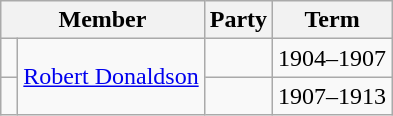<table class="wikitable">
<tr>
<th colspan="2">Member</th>
<th>Party</th>
<th>Term</th>
</tr>
<tr>
<td> </td>
<td rowspan="2"><a href='#'>Robert Donaldson</a></td>
<td></td>
<td>1904–1907</td>
</tr>
<tr>
<td> </td>
<td></td>
<td>1907–1913</td>
</tr>
</table>
